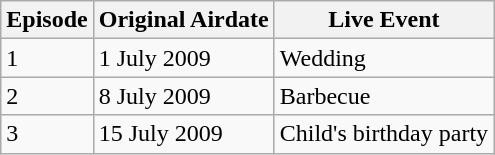<table class="wikitable">
<tr>
<th>Episode</th>
<th>Original Airdate</th>
<th>Live Event</th>
</tr>
<tr --->
<td>1</td>
<td>1 July 2009</td>
<td>Wedding</td>
</tr>
<tr --->
<td>2</td>
<td>8 July 2009</td>
<td>Barbecue</td>
</tr>
<tr --->
<td>3</td>
<td>15 July 2009</td>
<td>Child's birthday party</td>
</tr>
</table>
